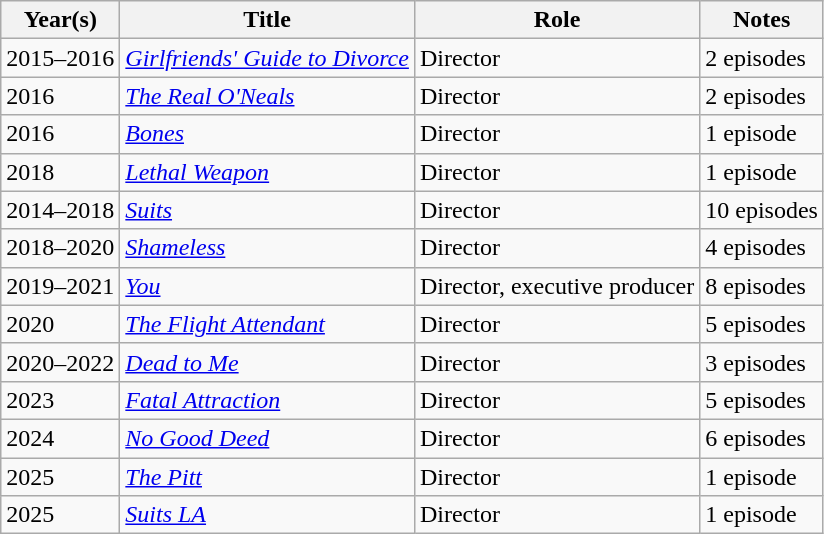<table class="wikitable">
<tr>
<th>Year(s)</th>
<th>Title</th>
<th>Role</th>
<th>Notes</th>
</tr>
<tr>
<td>2015–2016</td>
<td><em><a href='#'>Girlfriends' Guide to Divorce</a></em></td>
<td>Director</td>
<td>2 episodes</td>
</tr>
<tr>
<td>2016</td>
<td><em><a href='#'>The Real O'Neals</a></em></td>
<td>Director</td>
<td>2 episodes</td>
</tr>
<tr>
<td>2016</td>
<td><em><a href='#'>Bones</a></em></td>
<td>Director</td>
<td>1 episode</td>
</tr>
<tr>
<td>2018</td>
<td><em><a href='#'>Lethal Weapon</a></em></td>
<td>Director</td>
<td>1 episode</td>
</tr>
<tr>
<td>2014–2018</td>
<td><em><a href='#'>Suits</a></em></td>
<td>Director</td>
<td>10 episodes</td>
</tr>
<tr>
<td>2018–2020</td>
<td><em><a href='#'>Shameless</a></em></td>
<td>Director</td>
<td>4 episodes</td>
</tr>
<tr>
<td>2019–2021</td>
<td><em><a href='#'>You</a></em></td>
<td>Director, executive producer</td>
<td>8 episodes</td>
</tr>
<tr>
<td>2020</td>
<td><em><a href='#'>The Flight Attendant</a></em></td>
<td>Director</td>
<td>5 episodes</td>
</tr>
<tr>
<td>2020–2022</td>
<td><em><a href='#'>Dead to Me</a></em></td>
<td>Director</td>
<td>3 episodes</td>
</tr>
<tr>
<td>2023</td>
<td><em><a href='#'>Fatal Attraction</a></em></td>
<td>Director</td>
<td>5 episodes</td>
</tr>
<tr>
<td>2024</td>
<td><a href='#'><em>No Good Deed</em></a></td>
<td>Director</td>
<td>6 episodes</td>
</tr>
<tr>
<td>2025</td>
<td><a href='#'><em>The Pitt</em></a></td>
<td>Director</td>
<td>1 episode</td>
</tr>
<tr>
<td>2025</td>
<td><em><a href='#'>Suits LA</a></em></td>
<td>Director</td>
<td>1 episode</td>
</tr>
</table>
